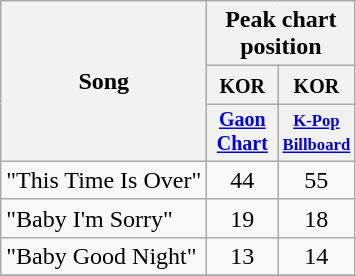<table class="wikitable" style="text-align:center;">
<tr>
<th rowspan="3">Song</th>
<th colspan="9">Peak chart position</th>
</tr>
<tr>
<th colspan="1" width="40"><small>KOR</small></th>
<th colspan width="40"><small>KOR</small></th>
</tr>
<tr style="font-size:smaller;">
<th width="40"><a href='#'>Gaon Chart</a></th>
<th width="40"><small><a href='#'>K-Pop</a> <a href='#'>Billboard</a></small></th>
</tr>
<tr>
<td align="left">"This Time Is Over"</td>
<td>44</td>
<td>55</td>
</tr>
<tr>
<td align="left">"Baby I'm Sorry"</td>
<td>19</td>
<td>18</td>
</tr>
<tr>
<td align="left">"Baby Good Night"</td>
<td>13</td>
<td>14</td>
</tr>
<tr>
</tr>
</table>
